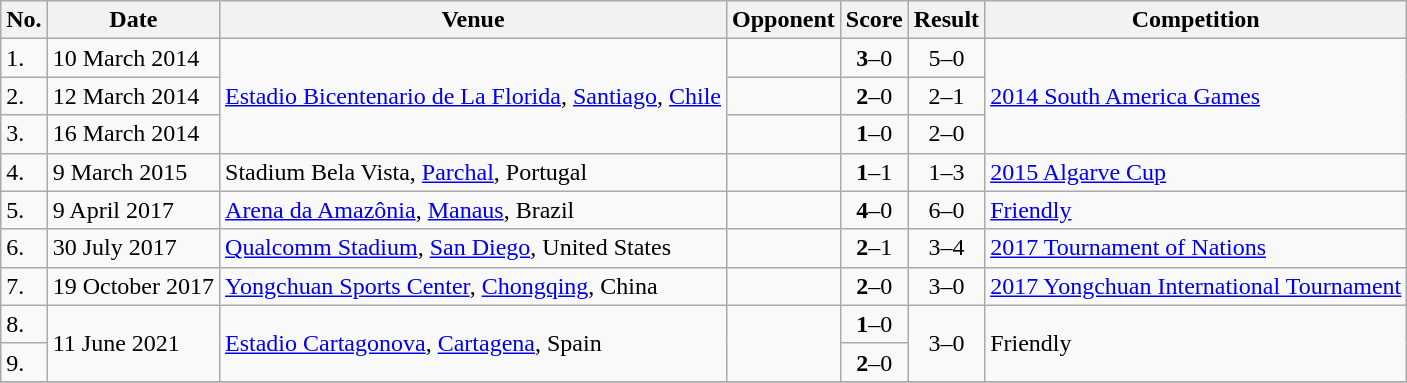<table class="wikitable">
<tr>
<th>No.</th>
<th>Date</th>
<th>Venue</th>
<th>Opponent</th>
<th>Score</th>
<th>Result</th>
<th>Competition</th>
</tr>
<tr>
<td>1.</td>
<td>10 March 2014</td>
<td rowspan=3><a href='#'>Estadio Bicentenario de La Florida</a>, <a href='#'>Santiago</a>, <a href='#'>Chile</a></td>
<td></td>
<td align=center><strong>3</strong>–0</td>
<td align=center>5–0</td>
<td rowspan=3><a href='#'>2014 South America Games</a></td>
</tr>
<tr>
<td>2.</td>
<td>12 March 2014</td>
<td></td>
<td align=center><strong>2</strong>–0</td>
<td align=center>2–1</td>
</tr>
<tr>
<td>3.</td>
<td>16 March 2014</td>
<td></td>
<td align=center><strong>1</strong>–0</td>
<td align=center>2–0</td>
</tr>
<tr>
<td>4.</td>
<td>9 March 2015</td>
<td>Stadium Bela Vista, <a href='#'>Parchal</a>, Portugal</td>
<td></td>
<td align=center><strong>1</strong>–1</td>
<td align=center>1–3</td>
<td><a href='#'>2015 Algarve Cup</a></td>
</tr>
<tr>
<td>5.</td>
<td>9 April 2017</td>
<td><a href='#'>Arena da Amazônia</a>, <a href='#'>Manaus</a>, Brazil</td>
<td></td>
<td align=center><strong>4</strong>–0</td>
<td align=center>6–0</td>
<td><a href='#'>Friendly</a></td>
</tr>
<tr>
<td>6.</td>
<td>30 July 2017</td>
<td><a href='#'>Qualcomm Stadium</a>, <a href='#'>San Diego</a>, United States</td>
<td></td>
<td align=center><strong>2</strong>–1</td>
<td align=center>3–4</td>
<td><a href='#'>2017 Tournament of Nations</a></td>
</tr>
<tr>
<td>7.</td>
<td>19 October 2017</td>
<td><a href='#'>Yongchuan Sports Center</a>, <a href='#'>Chongqing</a>, China</td>
<td></td>
<td align=center><strong>2</strong>–0</td>
<td align=center>3–0</td>
<td><a href='#'>2017 Yongchuan International Tournament</a></td>
</tr>
<tr>
<td>8.</td>
<td rowspan=2>11 June 2021</td>
<td rowspan=2><a href='#'>Estadio Cartagonova</a>, <a href='#'>Cartagena</a>, Spain</td>
<td rowspan=2></td>
<td align=center><strong>1</strong>–0</td>
<td rowspan=2 align=center>3–0</td>
<td rowspan=2>Friendly</td>
</tr>
<tr>
<td>9.</td>
<td align=center><strong>2</strong>–0</td>
</tr>
<tr>
</tr>
</table>
